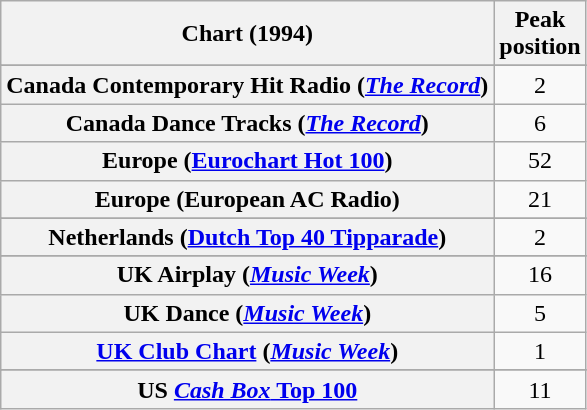<table class="wikitable sortable plainrowheaders" style="text-align:center">
<tr>
<th>Chart (1994)</th>
<th>Peak<br>position</th>
</tr>
<tr>
</tr>
<tr>
</tr>
<tr>
<th scope="row">Canada Contemporary Hit Radio (<em><a href='#'>The Record</a></em>)</th>
<td>2</td>
</tr>
<tr>
<th scope="row">Canada Dance Tracks (<em><a href='#'>The Record</a></em>)</th>
<td>6</td>
</tr>
<tr>
<th scope="row">Europe (<a href='#'>Eurochart Hot 100</a>)</th>
<td>52</td>
</tr>
<tr>
<th scope="row">Europe (European AC Radio)</th>
<td>21</td>
</tr>
<tr>
</tr>
<tr>
<th scope="row">Netherlands (<a href='#'>Dutch Top 40 Tipparade</a>)</th>
<td>2</td>
</tr>
<tr>
</tr>
<tr>
</tr>
<tr>
</tr>
<tr>
</tr>
<tr>
<th scope="row">UK Airplay (<em><a href='#'>Music Week</a></em>)</th>
<td>16</td>
</tr>
<tr>
<th scope="row">UK Dance (<em><a href='#'>Music Week</a></em>)</th>
<td>5</td>
</tr>
<tr>
<th scope="row"><a href='#'>UK Club Chart</a> (<em><a href='#'>Music Week</a></em>)</th>
<td>1</td>
</tr>
<tr>
</tr>
<tr>
</tr>
<tr>
</tr>
<tr>
</tr>
<tr>
</tr>
<tr>
</tr>
<tr>
</tr>
<tr>
<th scope="row">US <a href='#'><em>Cash Box</em> Top 100</a></th>
<td align="center">11</td>
</tr>
</table>
